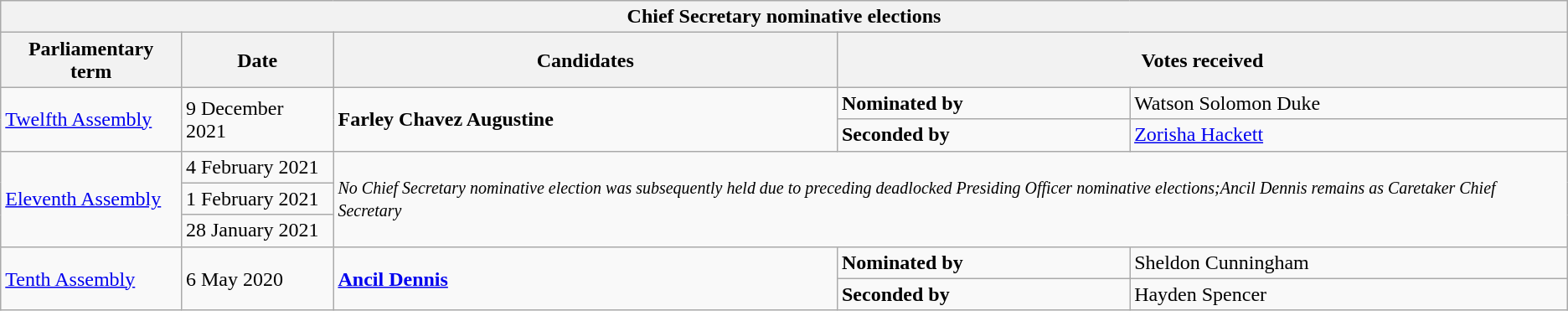<table class="wikitable">
<tr>
<th colspan="5">Chief Secretary nominative elections</th>
</tr>
<tr>
<th>Parliamentary term</th>
<th>Date</th>
<th colspan="1">Candidates</th>
<th colspan="2">Votes received</th>
</tr>
<tr>
<td rowspan="2"><a href='#'>Twelfth Assembly</a></td>
<td rowspan="2">9 December 2021</td>
<td rowspan="2"><strong> Farley Chavez Augustine</strong></td>
<td><strong>Nominated by</strong></td>
<td> Watson Solomon Duke</td>
</tr>
<tr>
<td><strong>Seconded by</strong></td>
<td> <a href='#'>Zorisha Hackett</a></td>
</tr>
<tr>
<td rowspan="3"><a href='#'>Eleventh Assembly</a></td>
<td>4 February 2021</td>
<td colspan="3" rowspan="3"><em><small>No Chief Secretary nominative election was subsequently held due to preceding deadlocked Presiding Officer nominative elections;</small><small>Ancil Dennis remains as Caretaker Chief Secretary</small></em></td>
</tr>
<tr>
<td>1 February 2021</td>
</tr>
<tr>
<td>28 January 2021</td>
</tr>
<tr>
<td rowspan="2"><a href='#'>Tenth Assembly</a></td>
<td rowspan="2">6 May 2020</td>
<td rowspan="2"><strong> <a href='#'>Ancil Dennis</a></strong></td>
<td><strong>Nominated by</strong></td>
<td> Sheldon Cunningham</td>
</tr>
<tr>
<td><strong>Seconded by</strong></td>
<td> Hayden Spencer</td>
</tr>
</table>
